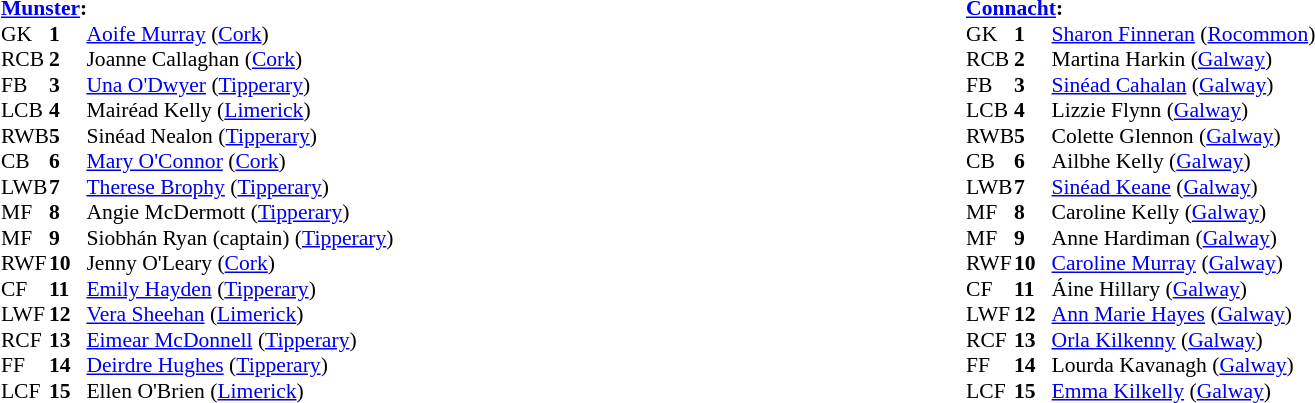<table width="100%">
<tr>
<td valign="top"></td>
<td valign="top" width="50%"><br><table style="font-size: 90%" cellspacing="0" cellpadding="0" align=center>
<tr>
<td colspan="4"><strong><a href='#'>Munster</a>:</strong></td>
</tr>
<tr>
<th width="25"></th>
<th width="25"></th>
</tr>
<tr>
<td>GK</td>
<td><strong>1</strong></td>
<td><a href='#'>Aoife Murray</a> (<a href='#'>Cork</a>)</td>
</tr>
<tr>
<td>RCB</td>
<td><strong>2</strong></td>
<td>Joanne Callaghan (<a href='#'>Cork</a>)</td>
</tr>
<tr>
<td>FB</td>
<td><strong>3</strong></td>
<td><a href='#'>Una O'Dwyer</a> (<a href='#'>Tipperary</a>)</td>
</tr>
<tr>
<td>LCB</td>
<td><strong>4</strong></td>
<td>Mairéad Kelly (<a href='#'>Limerick</a>)</td>
</tr>
<tr>
<td>RWB</td>
<td><strong>5</strong></td>
<td>Sinéad Nealon (<a href='#'>Tipperary</a>)</td>
</tr>
<tr>
<td>CB</td>
<td><strong>6</strong></td>
<td><a href='#'>Mary O'Connor</a> (<a href='#'>Cork</a>)</td>
</tr>
<tr>
<td>LWB</td>
<td><strong>7</strong></td>
<td><a href='#'>Therese Brophy</a> (<a href='#'>Tipperary</a>)</td>
</tr>
<tr>
<td>MF</td>
<td><strong>8</strong></td>
<td>Angie McDermott (<a href='#'>Tipperary</a>)</td>
</tr>
<tr>
<td>MF</td>
<td><strong>9</strong></td>
<td>Siobhán Ryan (captain) (<a href='#'>Tipperary</a>)</td>
</tr>
<tr>
<td>RWF</td>
<td><strong>10</strong></td>
<td>Jenny O'Leary (<a href='#'>Cork</a>)</td>
</tr>
<tr>
<td>CF</td>
<td><strong>11</strong></td>
<td><a href='#'>Emily Hayden</a> (<a href='#'>Tipperary</a>)</td>
</tr>
<tr>
<td>LWF</td>
<td><strong>12</strong></td>
<td><a href='#'>Vera Sheehan</a> (<a href='#'>Limerick</a>)</td>
</tr>
<tr>
<td>RCF</td>
<td><strong>13</strong></td>
<td><a href='#'>Eimear McDonnell</a> (<a href='#'>Tipperary</a>)</td>
</tr>
<tr>
<td>FF</td>
<td><strong>14</strong></td>
<td><a href='#'>Deirdre Hughes</a> (<a href='#'>Tipperary</a>)</td>
</tr>
<tr>
<td>LCF</td>
<td><strong>15</strong></td>
<td>Ellen O'Brien (<a href='#'>Limerick</a>)</td>
</tr>
<tr>
</tr>
</table>
</td>
<td valign="top" width="50%"><br><table style="font-size: 90%" cellspacing="0" cellpadding="0" align=center>
<tr>
<td colspan="4"><strong><a href='#'>Connacht</a>:</strong></td>
</tr>
<tr>
<th width="25"></th>
<th width="25"></th>
</tr>
<tr>
<td>GK</td>
<td><strong>1</strong></td>
<td><a href='#'>Sharon Finneran</a> (<a href='#'>Rocommon</a>)</td>
</tr>
<tr>
<td>RCB</td>
<td><strong>2</strong></td>
<td>Martina Harkin (<a href='#'>Galway</a>)</td>
</tr>
<tr>
<td>FB</td>
<td><strong>3</strong></td>
<td><a href='#'>Sinéad Cahalan</a> (<a href='#'>Galway</a>)</td>
</tr>
<tr>
<td>LCB</td>
<td><strong>4</strong></td>
<td>Lizzie Flynn (<a href='#'>Galway</a>)</td>
</tr>
<tr>
<td>RWB</td>
<td><strong>5</strong></td>
<td>Colette Glennon (<a href='#'>Galway</a>)</td>
</tr>
<tr>
<td>CB</td>
<td><strong>6</strong></td>
<td>Ailbhe Kelly (<a href='#'>Galway</a>)</td>
</tr>
<tr>
<td>LWB</td>
<td><strong>7</strong></td>
<td><a href='#'>Sinéad Keane</a> (<a href='#'>Galway</a>)</td>
</tr>
<tr>
<td>MF</td>
<td><strong>8</strong></td>
<td>Caroline Kelly (<a href='#'>Galway</a>)</td>
</tr>
<tr>
<td>MF</td>
<td><strong>9</strong></td>
<td>Anne Hardiman (<a href='#'>Galway</a>)</td>
</tr>
<tr>
<td>RWF</td>
<td><strong>10</strong></td>
<td><a href='#'>Caroline Murray</a> (<a href='#'>Galway</a>)</td>
</tr>
<tr>
<td>CF</td>
<td><strong>11</strong></td>
<td>Áine Hillary (<a href='#'>Galway</a>)</td>
</tr>
<tr>
<td>LWF</td>
<td><strong>12</strong></td>
<td><a href='#'>Ann Marie Hayes</a> (<a href='#'>Galway</a>)</td>
</tr>
<tr>
<td>RCF</td>
<td><strong>13</strong></td>
<td><a href='#'>Orla Kilkenny</a> (<a href='#'>Galway</a>)</td>
</tr>
<tr>
<td>FF</td>
<td><strong>14</strong></td>
<td>Lourda Kavanagh (<a href='#'>Galway</a>)</td>
</tr>
<tr>
<td>LCF</td>
<td><strong>15</strong></td>
<td><a href='#'>Emma Kilkelly</a> (<a href='#'>Galway</a>)</td>
</tr>
<tr>
</tr>
</table>
</td>
</tr>
</table>
